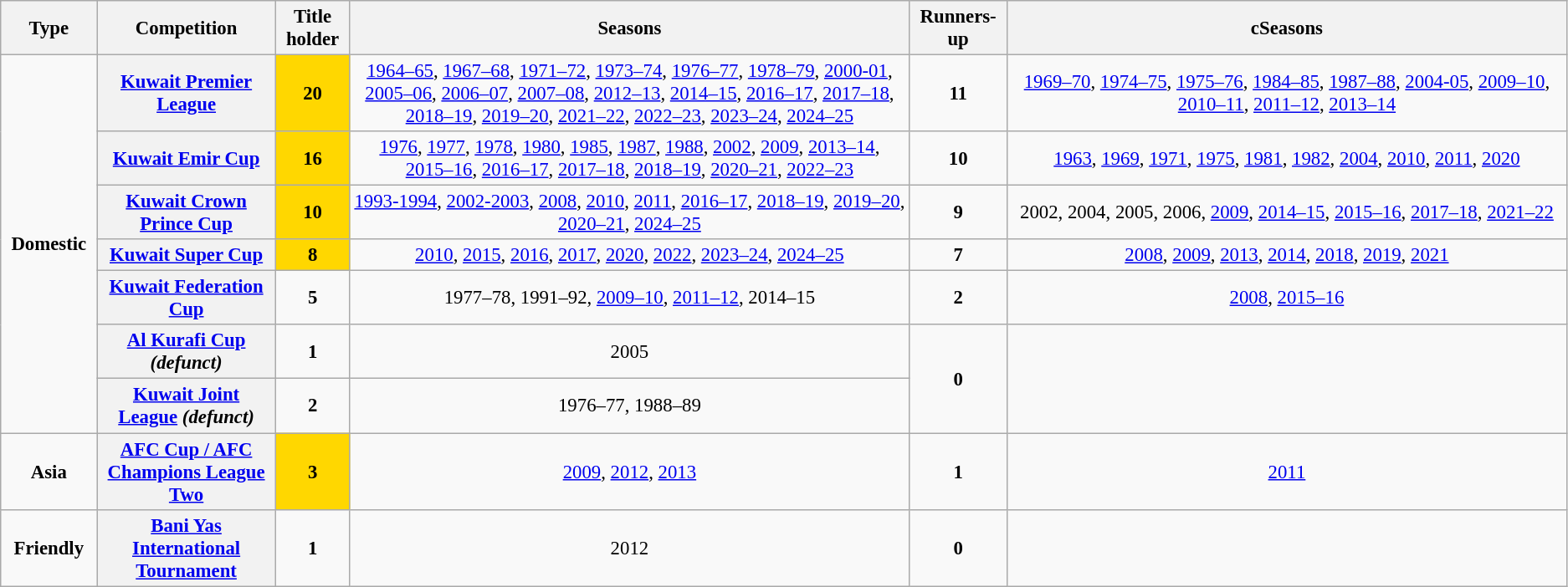<table class="wikitable plainrowheaders" style="font-size:95%; text-align:center;">
<tr>
<th style="width: 1%;">Type</th>
<th style="width: 5%;">Competition</th>
<th style="width: 1%;">Title holder</th>
<th style="width: 20%;">Seasons</th>
<th style="width: 1%;">Runners-up</th>
<th style="width: 20%;">cSeasons</th>
</tr>
<tr>
<td rowspan="7"><strong>Domestic</strong></td>
<th scope=col><a href='#'>Kuwait Premier League</a></th>
<td style="background-color:gold"><strong>20</strong></td>
<td align="center"><a href='#'>1964–65</a>, <a href='#'>1967–68</a>, <a href='#'>1971–72</a>, <a href='#'>1973–74</a>, <a href='#'>1976–77</a>, <a href='#'>1978–79</a>, <a href='#'>2000-01</a>, <a href='#'>2005–06</a>, <a href='#'>2006–07</a>, <a href='#'>2007–08</a>, <a href='#'>2012–13</a>, <a href='#'>2014–15</a>, <a href='#'>2016–17</a>, <a href='#'>2017–18</a>, <a href='#'>2018–19</a>, <a href='#'>2019–20</a>, <a href='#'>2021–22</a>, <a href='#'>2022–23</a>, <a href='#'>2023–24</a>, <a href='#'>2024–25</a></td>
<td><strong>11</strong></td>
<td align="center"><a href='#'>1969–70</a>, <a href='#'>1974–75</a>, <a href='#'>1975–76</a>, <a href='#'>1984–85</a>, <a href='#'>1987–88</a>, <a href='#'>2004-05</a>, <a href='#'>2009–10</a>, <a href='#'>2010–11</a>, <a href='#'>2011–12</a>, <a href='#'>2013–14</a></td>
</tr>
<tr>
<th scope=col><a href='#'>Kuwait Emir Cup</a></th>
<td bgcolor="gold"><strong>16</strong></td>
<td align="center"><a href='#'>1976</a>, <a href='#'>1977</a>, <a href='#'>1978</a>, <a href='#'>1980</a>, <a href='#'>1985</a>, <a href='#'>1987</a>, <a href='#'>1988</a>, <a href='#'>2002</a>, <a href='#'>2009</a>, <a href='#'>2013–14</a>, <a href='#'>2015–16</a>, <a href='#'>2016–17</a>, <a href='#'>2017–18</a>, <a href='#'>2018–19</a>, <a href='#'>2020–21</a>, <a href='#'>2022–23</a></td>
<td><strong>10</strong></td>
<td align="center"><a href='#'>1963</a>, <a href='#'>1969</a>, <a href='#'>1971</a>, <a href='#'>1975</a>, <a href='#'>1981</a>, <a href='#'>1982</a>, <a href='#'>2004</a>, <a href='#'>2010</a>, <a href='#'>2011</a>, <a href='#'>2020</a></td>
</tr>
<tr>
<th scope=col><a href='#'>Kuwait Crown Prince Cup</a></th>
<td bgcolor="gold"><strong>10</strong></td>
<td align="center"><a href='#'>1993-1994</a>, <a href='#'>2002-2003</a>, <a href='#'>2008</a>, <a href='#'>2010</a>, <a href='#'>2011</a>, <a href='#'>2016–17</a>, <a href='#'>2018–19</a>, <a href='#'>2019–20</a>, <a href='#'>2020–21</a>, <a href='#'>2024–25</a></td>
<td><strong>9</strong></td>
<td align="center">2002, 2004, 2005, 2006, <a href='#'>2009</a>, <a href='#'>2014–15</a>, <a href='#'>2015–16</a>, <a href='#'>2017–18</a>, <a href='#'>2021–22</a></td>
</tr>
<tr>
<th scope=col><a href='#'>Kuwait Super Cup</a></th>
<td style="background-color:gold"><strong>8</strong></td>
<td align="center"><a href='#'>2010</a>, <a href='#'>2015</a>, <a href='#'>2016</a>, <a href='#'>2017</a>, <a href='#'>2020</a>, <a href='#'>2022</a>, <a href='#'>2023–24</a>, <a href='#'>2024–25</a></td>
<td><strong>7</strong></td>
<td><a href='#'>2008</a>, <a href='#'>2009</a>, <a href='#'>2013</a>, <a href='#'>2014</a>, <a href='#'>2018</a>, <a href='#'>2019</a>, <a href='#'>2021</a></td>
</tr>
<tr>
<th scope=col><a href='#'>Kuwait Federation Cup</a></th>
<td align="center"><strong>5</strong></td>
<td align="center">1977–78, 1991–92, <a href='#'>2009–10</a>, <a href='#'>2011–12</a>, 2014–15</td>
<td><strong>2</strong></td>
<td><a href='#'>2008</a>, <a href='#'>2015–16</a></td>
</tr>
<tr>
<th scope=col><a href='#'>Al Kurafi Cup</a> <em>(defunct)</em></th>
<td align="center"><strong>1</strong></td>
<td align="center">2005</td>
<td rowspan="2"><strong>0</strong></td>
<td rowspan="2"></td>
</tr>
<tr>
<th scope=col><a href='#'>Kuwait Joint League</a> <em>(defunct)</em></th>
<td align="center"><strong>2</strong></td>
<td align="center">1976–77, 1988–89</td>
</tr>
<tr>
<td rowspan="1"><strong>Asia</strong></td>
<th scope=col><a href='#'>AFC Cup / AFC Champions League Two</a></th>
<td bgcolor="gold"><strong>3</strong></td>
<td align="center"><a href='#'>2009</a>, <a href='#'>2012</a>, <a href='#'>2013</a></td>
<td><strong>1</strong></td>
<td align="center"><a href='#'>2011</a></td>
</tr>
<tr>
<td rowspan="1"><strong>Friendly</strong></td>
<th scope=col><a href='#'>Bani Yas International Tournament</a></th>
<td align="center"><strong>1</strong></td>
<td align="center">2012</td>
<td><strong>0</strong></td>
</tr>
</table>
